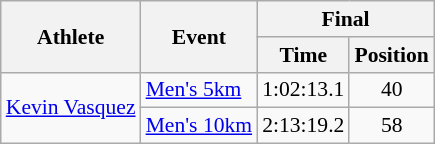<table class="wikitable" border="1" style="font-size:90%">
<tr>
<th rowspan=2>Athlete</th>
<th rowspan=2>Event</th>
<th colspan=2>Final</th>
</tr>
<tr>
<th>Time</th>
<th>Position</th>
</tr>
<tr>
<td rowspan=2><a href='#'>Kevin Vasquez</a></td>
<td><a href='#'>Men's 5km</a></td>
<td align=center>1:02:13.1</td>
<td align=center>40</td>
</tr>
<tr>
<td><a href='#'>Men's 10km</a></td>
<td align=center>2:13:19.2</td>
<td align=center>58</td>
</tr>
</table>
